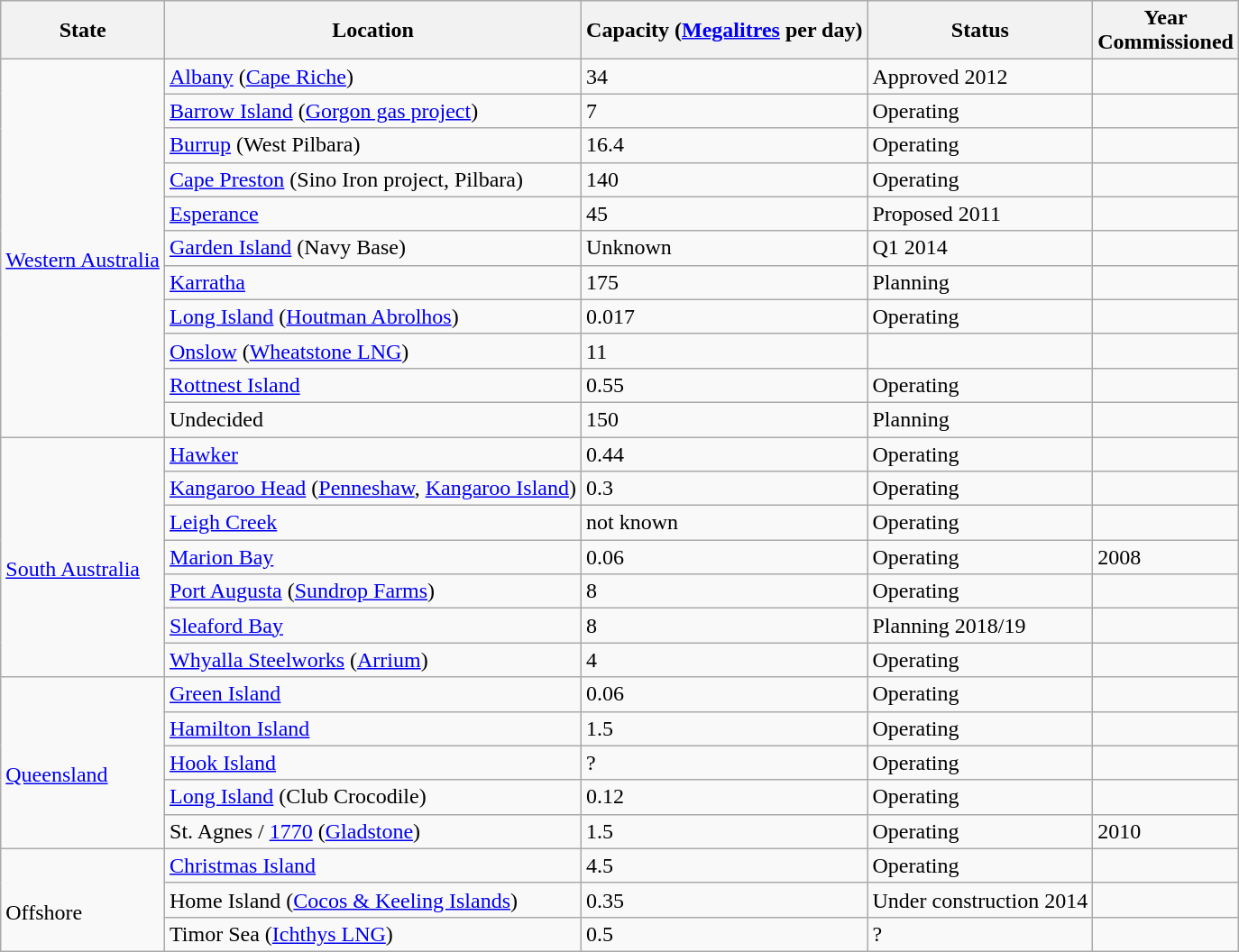<table class="wikitable">
<tr>
<th>State</th>
<th>Location</th>
<th>Capacity (<a href='#'>Megalitres</a> per day)</th>
<th>Status</th>
<th>Year<br>Commissioned</th>
</tr>
<tr>
<td rowspan="11"><br><a href='#'>Western Australia</a></td>
<td><a href='#'>Albany</a> (<a href='#'>Cape Riche</a>)</td>
<td>34</td>
<td>Approved 2012</td>
<td></td>
</tr>
<tr>
<td><a href='#'>Barrow Island</a> (<a href='#'>Gorgon gas project</a>)</td>
<td>7</td>
<td>Operating</td>
<td></td>
</tr>
<tr>
<td><a href='#'>Burrup</a> (West Pilbara)</td>
<td>16.4</td>
<td>Operating</td>
<td></td>
</tr>
<tr>
<td><a href='#'>Cape Preston</a> (Sino Iron project, Pilbara)</td>
<td>140</td>
<td>Operating</td>
<td></td>
</tr>
<tr>
<td><a href='#'>Esperance</a></td>
<td>45</td>
<td>Proposed 2011</td>
<td></td>
</tr>
<tr>
<td><a href='#'>Garden Island</a> (Navy Base)</td>
<td>Unknown</td>
<td>Q1 2014</td>
<td></td>
</tr>
<tr>
<td><a href='#'>Karratha</a></td>
<td>175</td>
<td>Planning</td>
<td></td>
</tr>
<tr>
<td><a href='#'>Long Island</a> (<a href='#'>Houtman Abrolhos</a>)</td>
<td>0.017</td>
<td>Operating</td>
<td></td>
</tr>
<tr>
<td><a href='#'>Onslow</a> (<a href='#'>Wheatstone LNG</a>)</td>
<td>11</td>
<td></td>
<td></td>
</tr>
<tr>
<td><a href='#'>Rottnest Island</a></td>
<td>0.55</td>
<td>Operating</td>
<td></td>
</tr>
<tr>
<td>Undecided</td>
<td>150</td>
<td>Planning</td>
<td></td>
</tr>
<tr>
<td rowspan="7"><br><a href='#'>South Australia</a></td>
<td><a href='#'>Hawker</a></td>
<td>0.44</td>
<td>Operating</td>
<td></td>
</tr>
<tr>
<td><a href='#'>Kangaroo Head</a> (<a href='#'>Penneshaw</a>, <a href='#'>Kangaroo Island</a>)</td>
<td>0.3</td>
<td>Operating</td>
<td></td>
</tr>
<tr>
<td><a href='#'>Leigh Creek</a></td>
<td>not known</td>
<td>Operating</td>
<td></td>
</tr>
<tr>
<td><a href='#'>Marion Bay</a></td>
<td>0.06</td>
<td>Operating</td>
<td>2008</td>
</tr>
<tr>
<td><a href='#'>Port Augusta</a> (<a href='#'>Sundrop Farms</a>)</td>
<td>8</td>
<td>Operating</td>
<td></td>
</tr>
<tr>
<td><a href='#'>Sleaford Bay</a></td>
<td>8</td>
<td>Planning 2018/19</td>
<td></td>
</tr>
<tr>
<td><a href='#'>Whyalla Steelworks</a> (<a href='#'>Arrium</a>)</td>
<td>4</td>
<td>Operating</td>
<td></td>
</tr>
<tr>
<td rowspan="5"><br><a href='#'>Queensland</a></td>
<td><a href='#'>Green Island</a></td>
<td>0.06</td>
<td>Operating</td>
<td></td>
</tr>
<tr>
<td><a href='#'>Hamilton Island</a></td>
<td>1.5</td>
<td>Operating</td>
<td></td>
</tr>
<tr>
<td><a href='#'>Hook Island</a></td>
<td>?</td>
<td>Operating</td>
<td></td>
</tr>
<tr>
<td><a href='#'>Long Island</a> (Club Crocodile)</td>
<td>0.12</td>
<td>Operating</td>
<td></td>
</tr>
<tr>
<td>St. Agnes / <a href='#'>1770</a> (<a href='#'>Gladstone</a>)</td>
<td>1.5</td>
<td>Operating</td>
<td>2010</td>
</tr>
<tr>
<td rowspan="3"><br>Offshore</td>
<td><a href='#'>Christmas Island</a></td>
<td>4.5</td>
<td>Operating</td>
<td></td>
</tr>
<tr>
<td>Home Island (<a href='#'>Cocos & Keeling Islands</a>)</td>
<td>0.35</td>
<td>Under construction 2014</td>
<td></td>
</tr>
<tr>
<td>Timor Sea (<a href='#'>Ichthys LNG</a>)</td>
<td>0.5</td>
<td>?</td>
<td></td>
</tr>
</table>
